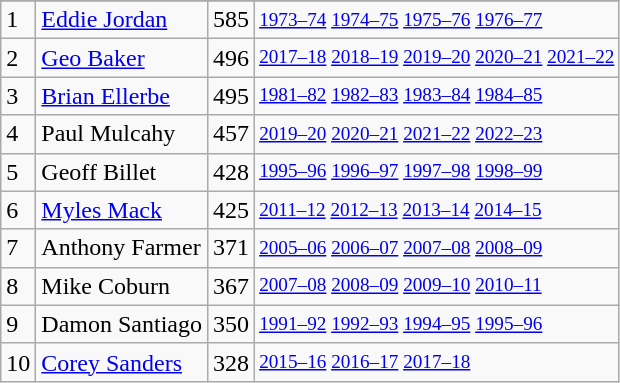<table class="wikitable">
<tr>
</tr>
<tr>
<td>1</td>
<td><a href='#'>Eddie Jordan</a></td>
<td>585</td>
<td style="font-size:80%;"><a href='#'>1973–74</a> <a href='#'>1974–75</a> <a href='#'>1975–76</a> <a href='#'>1976–77</a></td>
</tr>
<tr>
<td>2</td>
<td><a href='#'>Geo Baker</a></td>
<td>496</td>
<td style="font-size:80%;"><a href='#'>2017–18</a> <a href='#'>2018–19</a> <a href='#'>2019–20</a> <a href='#'>2020–21</a> <a href='#'>2021–22</a></td>
</tr>
<tr>
<td>3</td>
<td><a href='#'>Brian Ellerbe</a></td>
<td>495</td>
<td style="font-size:80%;"><a href='#'>1981–82</a> <a href='#'>1982–83</a> <a href='#'>1983–84</a> <a href='#'>1984–85</a></td>
</tr>
<tr>
<td>4</td>
<td>Paul Mulcahy</td>
<td>457</td>
<td style="font-size:80%;"><a href='#'>2019–20</a> <a href='#'>2020–21</a> <a href='#'>2021–22</a> <a href='#'>2022–23</a></td>
</tr>
<tr>
<td>5</td>
<td>Geoff Billet</td>
<td>428</td>
<td style="font-size:80%;"><a href='#'>1995–96</a> <a href='#'>1996–97</a> <a href='#'>1997–98</a> <a href='#'>1998–99</a></td>
</tr>
<tr>
<td>6</td>
<td><a href='#'>Myles Mack</a></td>
<td>425</td>
<td style="font-size:80%;"><a href='#'>2011–12</a> <a href='#'>2012–13</a> <a href='#'>2013–14</a> <a href='#'>2014–15</a></td>
</tr>
<tr>
<td>7</td>
<td>Anthony Farmer</td>
<td>371</td>
<td style="font-size:80%;"><a href='#'>2005–06</a> <a href='#'>2006–07</a> <a href='#'>2007–08</a> <a href='#'>2008–09</a></td>
</tr>
<tr>
<td>8</td>
<td>Mike Coburn</td>
<td>367</td>
<td style="font-size:80%;"><a href='#'>2007–08</a> <a href='#'>2008–09</a> <a href='#'>2009–10</a> <a href='#'>2010–11</a></td>
</tr>
<tr>
<td>9</td>
<td>Damon Santiago</td>
<td>350</td>
<td style="font-size:80%;"><a href='#'>1991–92</a> <a href='#'>1992–93</a> <a href='#'>1994–95</a> <a href='#'>1995–96</a></td>
</tr>
<tr>
<td>10</td>
<td><a href='#'>Corey Sanders</a></td>
<td>328</td>
<td style="font-size:80%;"><a href='#'>2015–16</a> <a href='#'>2016–17</a> <a href='#'>2017–18</a></td>
</tr>
</table>
